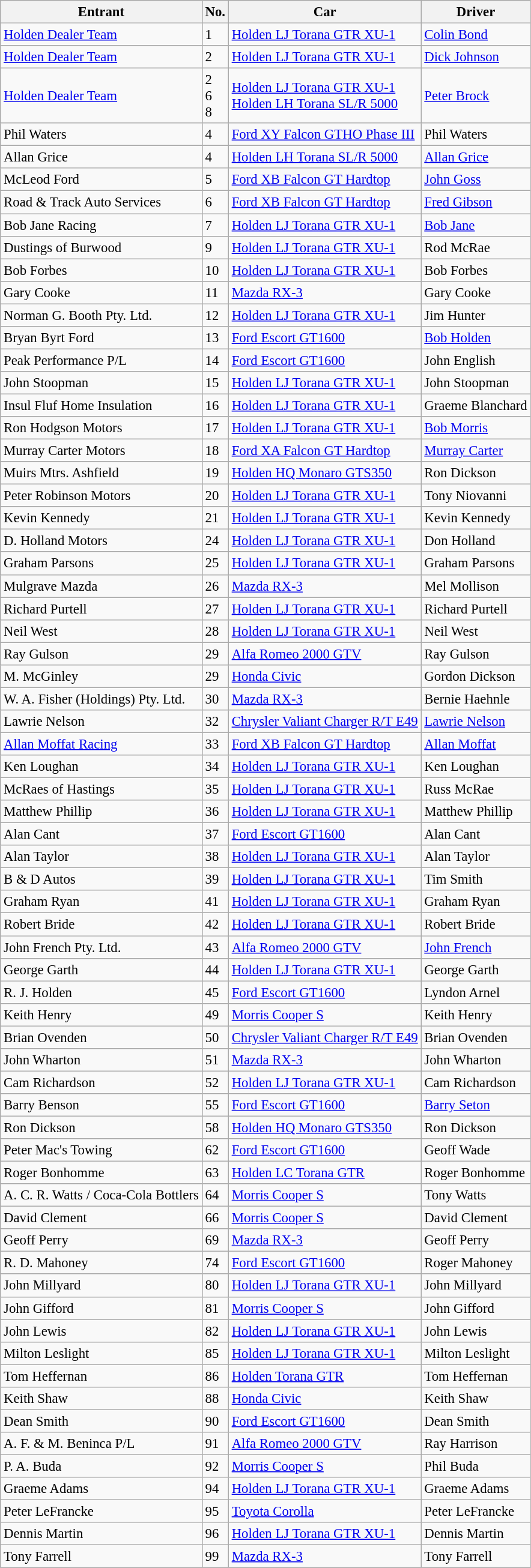<table class="wikitable" style="font-size: 95%;">
<tr>
<th>Entrant</th>
<th>No.</th>
<th>Car</th>
<th>Driver</th>
</tr>
<tr>
<td><a href='#'>Holden Dealer Team</a></td>
<td>1</td>
<td><a href='#'>Holden LJ Torana GTR XU-1</a></td>
<td><a href='#'>Colin Bond</a></td>
</tr>
<tr>
<td><a href='#'>Holden Dealer Team</a></td>
<td>2</td>
<td><a href='#'>Holden LJ Torana GTR XU-1</a></td>
<td><a href='#'>Dick Johnson</a></td>
</tr>
<tr>
<td><a href='#'>Holden Dealer Team</a></td>
<td>2  <br> 6  <br> 8 </td>
<td><a href='#'>Holden LJ Torana GTR XU-1</a><br> <a href='#'>Holden LH Torana SL/R 5000</a></td>
<td><a href='#'>Peter Brock</a></td>
</tr>
<tr>
<td>Phil Waters</td>
<td>4</td>
<td><a href='#'>Ford XY Falcon GTHO Phase III</a></td>
<td>Phil Waters</td>
</tr>
<tr>
<td>Allan Grice</td>
<td>4</td>
<td><a href='#'>Holden LH Torana SL/R 5000</a></td>
<td><a href='#'>Allan Grice</a></td>
</tr>
<tr>
<td>McLeod Ford </td>
<td>5</td>
<td><a href='#'>Ford XB Falcon GT Hardtop</a></td>
<td><a href='#'>John Goss</a></td>
</tr>
<tr>
<td>Road & Track Auto Services </td>
<td>6</td>
<td><a href='#'>Ford XB Falcon GT Hardtop</a></td>
<td><a href='#'>Fred Gibson</a></td>
</tr>
<tr>
<td>Bob Jane Racing </td>
<td>7</td>
<td><a href='#'>Holden LJ Torana GTR XU-1</a></td>
<td><a href='#'>Bob Jane</a></td>
</tr>
<tr>
<td>Dustings of Burwood </td>
<td>9</td>
<td><a href='#'>Holden LJ Torana GTR XU-1</a></td>
<td>Rod McRae</td>
</tr>
<tr>
<td>Bob Forbes</td>
<td>10</td>
<td><a href='#'>Holden LJ Torana GTR XU-1</a></td>
<td>Bob Forbes</td>
</tr>
<tr>
<td>Gary Cooke</td>
<td>11</td>
<td><a href='#'>Mazda RX-3</a></td>
<td>Gary Cooke</td>
</tr>
<tr>
<td>Norman G. Booth Pty. Ltd.</td>
<td>12</td>
<td><a href='#'>Holden LJ Torana GTR XU-1</a></td>
<td>Jim Hunter</td>
</tr>
<tr>
<td>Bryan Byrt Ford</td>
<td>13</td>
<td><a href='#'>Ford Escort GT1600</a></td>
<td><a href='#'>Bob Holden</a></td>
</tr>
<tr>
<td>Peak Performance P/L </td>
<td>14</td>
<td><a href='#'>Ford Escort GT1600</a></td>
<td>John English</td>
</tr>
<tr>
<td>John Stoopman</td>
<td>15</td>
<td><a href='#'>Holden LJ Torana GTR XU-1</a></td>
<td>John Stoopman</td>
</tr>
<tr>
<td>Insul Fluf Home Insulation </td>
<td>16</td>
<td><a href='#'>Holden LJ Torana GTR XU-1</a></td>
<td>Graeme Blanchard</td>
</tr>
<tr>
<td>Ron Hodgson Motors</td>
<td>17</td>
<td><a href='#'>Holden LJ Torana GTR XU-1</a></td>
<td><a href='#'>Bob Morris</a></td>
</tr>
<tr>
<td>Murray Carter Motors </td>
<td>18</td>
<td><a href='#'>Ford XA Falcon GT Hardtop</a></td>
<td><a href='#'>Murray Carter</a></td>
</tr>
<tr>
<td>Muirs Mtrs. Ashfield </td>
<td>19</td>
<td><a href='#'>Holden HQ Monaro GTS350</a></td>
<td>Ron Dickson</td>
</tr>
<tr>
<td>Peter Robinson Motors </td>
<td>20</td>
<td><a href='#'>Holden LJ Torana GTR XU-1</a></td>
<td>Tony Niovanni</td>
</tr>
<tr>
<td>Kevin Kennedy</td>
<td>21</td>
<td><a href='#'>Holden LJ Torana GTR XU-1</a></td>
<td>Kevin Kennedy</td>
</tr>
<tr>
<td>D. Holland Motors </td>
<td>24</td>
<td><a href='#'>Holden LJ Torana GTR XU-1</a></td>
<td>Don Holland</td>
</tr>
<tr>
<td>Graham Parsons</td>
<td>25</td>
<td><a href='#'>Holden LJ Torana GTR XU-1</a></td>
<td>Graham Parsons</td>
</tr>
<tr>
<td>Mulgrave Mazda </td>
<td>26</td>
<td><a href='#'>Mazda RX-3</a></td>
<td>Mel Mollison</td>
</tr>
<tr>
<td>Richard Purtell</td>
<td>27</td>
<td><a href='#'>Holden LJ Torana GTR XU-1</a></td>
<td>Richard Purtell</td>
</tr>
<tr>
<td>Neil West</td>
<td>28</td>
<td><a href='#'>Holden LJ Torana GTR XU-1</a></td>
<td>Neil West</td>
</tr>
<tr>
<td>Ray Gulson</td>
<td>29</td>
<td><a href='#'>Alfa Romeo 2000 GTV</a></td>
<td>Ray Gulson</td>
</tr>
<tr>
<td>M. McGinley </td>
<td>29</td>
<td><a href='#'>Honda Civic</a></td>
<td>Gordon Dickson</td>
</tr>
<tr>
<td>W. A. Fisher (Holdings) Pty. Ltd.</td>
<td>30</td>
<td><a href='#'>Mazda RX-3</a></td>
<td>Bernie Haehnle</td>
</tr>
<tr>
<td>Lawrie Nelson</td>
<td>32</td>
<td><a href='#'>Chrysler Valiant Charger R/T E49</a></td>
<td><a href='#'>Lawrie Nelson</a></td>
</tr>
<tr>
<td><a href='#'>Allan Moffat Racing</a></td>
<td>33</td>
<td><a href='#'>Ford XB Falcon GT Hardtop</a></td>
<td><a href='#'>Allan Moffat</a></td>
</tr>
<tr>
<td>Ken Loughan</td>
<td>34</td>
<td><a href='#'>Holden LJ Torana GTR XU-1</a></td>
<td>Ken Loughan</td>
</tr>
<tr>
<td>McRaes of Hastings </td>
<td>35</td>
<td><a href='#'>Holden LJ Torana GTR XU-1</a></td>
<td>Russ McRae</td>
</tr>
<tr>
<td>Matthew Phillip</td>
<td>36</td>
<td><a href='#'>Holden LJ Torana GTR XU-1</a></td>
<td>Matthew Phillip</td>
</tr>
<tr>
<td>Alan Cant</td>
<td>37</td>
<td><a href='#'>Ford Escort GT1600</a></td>
<td>Alan Cant</td>
</tr>
<tr>
<td>Alan Taylor</td>
<td>38</td>
<td><a href='#'>Holden LJ Torana GTR XU-1</a></td>
<td>Alan Taylor</td>
</tr>
<tr>
<td>B & D Autos </td>
<td>39</td>
<td><a href='#'>Holden LJ Torana GTR XU-1</a></td>
<td Tim Smith (racing driver)>Tim Smith</td>
</tr>
<tr>
<td>Graham Ryan</td>
<td>41</td>
<td><a href='#'>Holden LJ Torana GTR XU-1</a></td>
<td>Graham Ryan</td>
</tr>
<tr>
<td>Robert Bride</td>
<td>42</td>
<td><a href='#'>Holden LJ Torana GTR XU-1</a></td>
<td>Robert Bride</td>
</tr>
<tr>
<td>John French Pty. Ltd.</td>
<td>43</td>
<td><a href='#'>Alfa Romeo 2000 GTV</a></td>
<td><a href='#'>John French</a></td>
</tr>
<tr>
<td>George Garth</td>
<td>44</td>
<td><a href='#'>Holden LJ Torana GTR XU-1</a></td>
<td>George Garth</td>
</tr>
<tr>
<td>R. J. Holden </td>
<td>45</td>
<td><a href='#'>Ford Escort GT1600</a></td>
<td>Lyndon Arnel</td>
</tr>
<tr>
<td>Keith Henry</td>
<td>49</td>
<td><a href='#'>Morris Cooper S</a></td>
<td>Keith Henry</td>
</tr>
<tr>
<td>Brian Ovenden</td>
<td>50</td>
<td><a href='#'>Chrysler Valiant Charger R/T E49</a></td>
<td>Brian Ovenden</td>
</tr>
<tr>
<td>John Wharton</td>
<td>51</td>
<td><a href='#'>Mazda RX-3</a></td>
<td>John Wharton</td>
</tr>
<tr>
<td>Cam Richardson</td>
<td>52</td>
<td><a href='#'>Holden LJ Torana GTR XU-1</a></td>
<td>Cam Richardson</td>
</tr>
<tr>
<td>Barry Benson </td>
<td>55</td>
<td><a href='#'>Ford Escort GT1600</a></td>
<td><a href='#'>Barry Seton</a></td>
</tr>
<tr>
<td>Ron Dickson</td>
<td>58</td>
<td><a href='#'>Holden HQ Monaro GTS350</a></td>
<td>Ron Dickson</td>
</tr>
<tr>
<td>Peter Mac's Towing </td>
<td>62</td>
<td><a href='#'>Ford Escort GT1600</a></td>
<td>Geoff Wade</td>
</tr>
<tr>
<td>Roger Bonhomme</td>
<td>63</td>
<td><a href='#'>Holden LC Torana GTR</a></td>
<td>Roger Bonhomme</td>
</tr>
<tr>
<td>A. C. R. Watts / Coca-Cola Bottlers </td>
<td>64</td>
<td><a href='#'>Morris Cooper S</a></td>
<td>Tony Watts</td>
</tr>
<tr>
<td>David Clement</td>
<td>66</td>
<td><a href='#'>Morris Cooper S</a></td>
<td>David Clement</td>
</tr>
<tr>
<td>Geoff Perry</td>
<td>69</td>
<td><a href='#'>Mazda RX-3</a></td>
<td>Geoff Perry</td>
</tr>
<tr>
<td>R. D. Mahoney </td>
<td>74</td>
<td><a href='#'>Ford Escort GT1600</a></td>
<td>Roger Mahoney</td>
</tr>
<tr>
<td>John Millyard</td>
<td>80</td>
<td><a href='#'>Holden LJ Torana GTR XU-1</a></td>
<td>John Millyard</td>
</tr>
<tr>
<td>John Gifford</td>
<td>81</td>
<td><a href='#'>Morris Cooper S</a></td>
<td>John Gifford</td>
</tr>
<tr>
<td>John Lewis</td>
<td>82</td>
<td><a href='#'>Holden LJ Torana GTR XU-1</a></td>
<td>John Lewis</td>
</tr>
<tr>
<td>Milton Leslight</td>
<td>85</td>
<td><a href='#'>Holden LJ Torana GTR XU-1</a></td>
<td>Milton Leslight</td>
</tr>
<tr>
<td>Tom Heffernan</td>
<td>86</td>
<td><a href='#'>Holden Torana GTR</a></td>
<td>Tom Heffernan</td>
</tr>
<tr>
<td>Keith Shaw</td>
<td>88</td>
<td><a href='#'>Honda Civic</a></td>
<td>Keith Shaw</td>
</tr>
<tr>
<td>Dean Smith</td>
<td>90</td>
<td><a href='#'>Ford Escort GT1600</a></td>
<td>Dean Smith</td>
</tr>
<tr>
<td>A. F. & M. Beninca P/L </td>
<td>91</td>
<td><a href='#'>Alfa Romeo 2000 GTV</a></td>
<td>Ray Harrison</td>
</tr>
<tr>
<td>P. A. Buda </td>
<td>92</td>
<td><a href='#'>Morris Cooper S</a></td>
<td>Phil Buda</td>
</tr>
<tr>
<td>Graeme Adams</td>
<td>94</td>
<td><a href='#'>Holden LJ Torana GTR XU-1</a></td>
<td>Graeme Adams</td>
</tr>
<tr>
<td>Peter LeFrancke</td>
<td>95</td>
<td><a href='#'>Toyota Corolla</a></td>
<td>Peter LeFrancke</td>
</tr>
<tr>
<td>Dennis Martin</td>
<td>96</td>
<td><a href='#'>Holden LJ Torana GTR XU-1</a></td>
<td>Dennis Martin</td>
</tr>
<tr>
<td>Tony Farrell</td>
<td>99</td>
<td><a href='#'>Mazda RX-3</a></td>
<td>Tony Farrell</td>
</tr>
<tr>
</tr>
</table>
